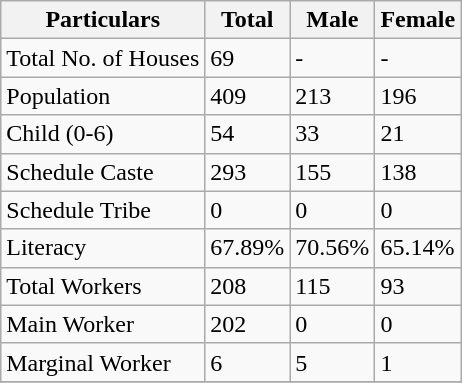<table class="wikitable sortable">
<tr>
<th>Particulars</th>
<th>Total</th>
<th>Male</th>
<th>Female</th>
</tr>
<tr>
<td>Total No. of Houses</td>
<td>69</td>
<td>-</td>
<td>-</td>
</tr>
<tr>
<td>Population</td>
<td>409</td>
<td>213</td>
<td>196</td>
</tr>
<tr>
<td>Child (0-6)</td>
<td>54</td>
<td>33</td>
<td>21</td>
</tr>
<tr>
<td>Schedule Caste</td>
<td>293</td>
<td>155</td>
<td>138</td>
</tr>
<tr>
<td>Schedule Tribe</td>
<td>0</td>
<td>0</td>
<td>0</td>
</tr>
<tr>
<td>Literacy</td>
<td>67.89%</td>
<td>70.56%</td>
<td>65.14%</td>
</tr>
<tr>
<td>Total Workers</td>
<td>208</td>
<td>115</td>
<td>93</td>
</tr>
<tr>
<td>Main Worker</td>
<td>202</td>
<td>0</td>
<td>0</td>
</tr>
<tr>
<td>Marginal Worker</td>
<td>6</td>
<td>5</td>
<td>1</td>
</tr>
<tr>
</tr>
</table>
